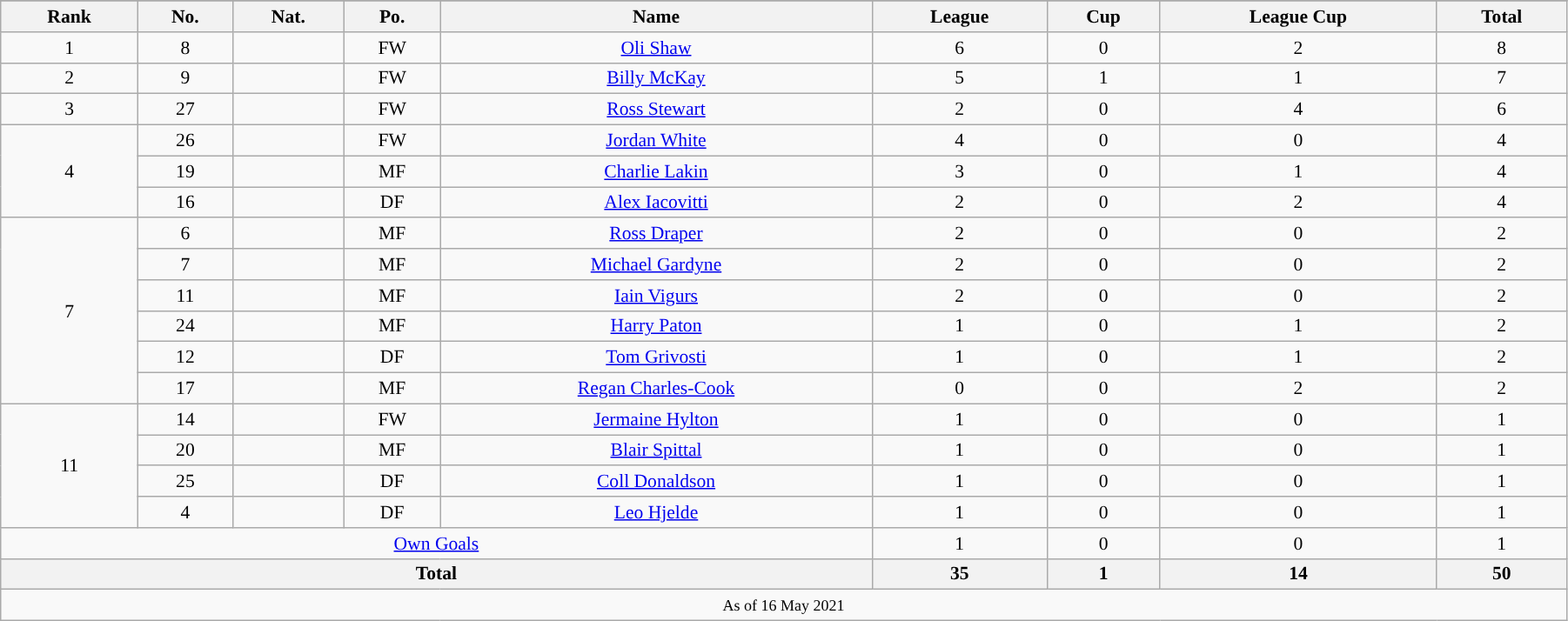<table class="wikitable"  style="text-align:center; font-size:90%; width:95%;">
<tr>
</tr>
<tr>
<th>Rank</th>
<th>No.</th>
<th>Nat.</th>
<th>Po.</th>
<th>Name</th>
<th>League</th>
<th>Cup</th>
<th>League Cup</th>
<th>Total</th>
</tr>
<tr>
<td>1</td>
<td>8</td>
<td></td>
<td>FW</td>
<td><a href='#'>Oli Shaw</a></td>
<td>6</td>
<td>0</td>
<td>2</td>
<td>8</td>
</tr>
<tr>
<td>2</td>
<td>9</td>
<td></td>
<td>FW</td>
<td><a href='#'>Billy McKay</a></td>
<td>5</td>
<td>1</td>
<td>1</td>
<td>7</td>
</tr>
<tr>
<td>3</td>
<td>27</td>
<td></td>
<td>FW</td>
<td><a href='#'>Ross Stewart</a></td>
<td>2</td>
<td>0</td>
<td>4</td>
<td>6</td>
</tr>
<tr>
<td rowspan=3>4</td>
<td>26</td>
<td></td>
<td>FW</td>
<td><a href='#'>Jordan White</a></td>
<td>4</td>
<td>0</td>
<td>0</td>
<td>4</td>
</tr>
<tr>
<td>19</td>
<td></td>
<td>MF</td>
<td><a href='#'>Charlie Lakin</a></td>
<td>3</td>
<td>0</td>
<td>1</td>
<td>4</td>
</tr>
<tr>
<td>16</td>
<td></td>
<td>DF</td>
<td><a href='#'>Alex Iacovitti</a></td>
<td>2</td>
<td>0</td>
<td>2</td>
<td>4</td>
</tr>
<tr>
<td rowspan=6>7</td>
<td>6</td>
<td></td>
<td>MF</td>
<td><a href='#'>Ross Draper</a></td>
<td>2</td>
<td>0</td>
<td>0</td>
<td>2</td>
</tr>
<tr>
<td>7</td>
<td></td>
<td>MF</td>
<td><a href='#'>Michael Gardyne</a></td>
<td>2</td>
<td>0</td>
<td>0</td>
<td>2</td>
</tr>
<tr>
<td>11</td>
<td></td>
<td>MF</td>
<td><a href='#'>Iain Vigurs</a></td>
<td>2</td>
<td>0</td>
<td>0</td>
<td>2</td>
</tr>
<tr>
<td>24</td>
<td></td>
<td>MF</td>
<td><a href='#'>Harry Paton</a></td>
<td>1</td>
<td>0</td>
<td>1</td>
<td>2</td>
</tr>
<tr>
<td>12</td>
<td></td>
<td>DF</td>
<td><a href='#'>Tom Grivosti</a></td>
<td>1</td>
<td>0</td>
<td>1</td>
<td>2</td>
</tr>
<tr>
<td>17</td>
<td></td>
<td>MF</td>
<td><a href='#'>Regan Charles-Cook</a></td>
<td>0</td>
<td>0</td>
<td>2</td>
<td>2</td>
</tr>
<tr>
<td rowspan=4>11</td>
<td>14</td>
<td></td>
<td>FW</td>
<td><a href='#'>Jermaine Hylton</a></td>
<td>1</td>
<td>0</td>
<td>0</td>
<td>1</td>
</tr>
<tr>
<td>20</td>
<td></td>
<td>MF</td>
<td><a href='#'>Blair Spittal</a></td>
<td>1</td>
<td>0</td>
<td>0</td>
<td>1</td>
</tr>
<tr>
<td>25</td>
<td></td>
<td>DF</td>
<td><a href='#'>Coll Donaldson</a></td>
<td>1</td>
<td>0</td>
<td>0</td>
<td>1</td>
</tr>
<tr>
<td>4</td>
<td></td>
<td>DF</td>
<td><a href='#'>Leo Hjelde</a></td>
<td>1</td>
<td>0</td>
<td>0</td>
<td>1</td>
</tr>
<tr>
<td colspan="5"><a href='#'>Own Goals</a></td>
<td>1</td>
<td>0</td>
<td>0</td>
<td>1</td>
</tr>
<tr>
<th colspan="5" style="text-align:center;"><strong>Total</strong></th>
<th><strong>35</strong></th>
<th><strong>1</strong></th>
<th><strong>14</strong></th>
<th><strong>50</strong></th>
</tr>
<tr>
<td colspan="9"><small>As of 16 May 2021</small></td>
</tr>
</table>
